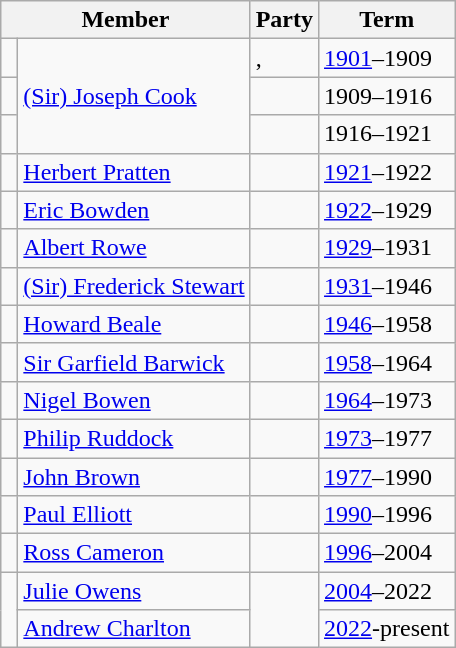<table class="wikitable">
<tr>
<th colspan="2">Member</th>
<th>Party</th>
<th>Term</th>
</tr>
<tr>
<td> </td>
<td rowspan="3"><a href='#'>(Sir) Joseph Cook</a></td>
<td>, </td>
<td><a href='#'>1901</a>–1909</td>
</tr>
<tr>
<td> </td>
<td></td>
<td>1909–1916</td>
</tr>
<tr>
<td> </td>
<td></td>
<td>1916–1921</td>
</tr>
<tr>
<td> </td>
<td><a href='#'>Herbert Pratten</a></td>
<td></td>
<td><a href='#'>1921</a>–1922</td>
</tr>
<tr>
<td> </td>
<td><a href='#'>Eric Bowden</a></td>
<td></td>
<td><a href='#'>1922</a>–1929</td>
</tr>
<tr>
<td> </td>
<td><a href='#'>Albert Rowe</a></td>
<td></td>
<td><a href='#'>1929</a>–1931</td>
</tr>
<tr>
<td> </td>
<td><a href='#'>(Sir) Frederick Stewart</a></td>
<td></td>
<td><a href='#'>1931</a>–1946</td>
</tr>
<tr>
<td> </td>
<td><a href='#'>Howard Beale</a></td>
<td></td>
<td><a href='#'>1946</a>–1958</td>
</tr>
<tr>
<td> </td>
<td><a href='#'>Sir Garfield Barwick</a></td>
<td></td>
<td><a href='#'>1958</a>–1964</td>
</tr>
<tr>
<td> </td>
<td><a href='#'>Nigel Bowen</a></td>
<td></td>
<td><a href='#'>1964</a>–1973</td>
</tr>
<tr>
<td> </td>
<td><a href='#'>Philip Ruddock</a></td>
<td></td>
<td><a href='#'>1973</a>–1977</td>
</tr>
<tr>
<td> </td>
<td><a href='#'>John Brown</a></td>
<td></td>
<td><a href='#'>1977</a>–1990</td>
</tr>
<tr>
<td> </td>
<td><a href='#'>Paul Elliott</a></td>
<td></td>
<td><a href='#'>1990</a>–1996</td>
</tr>
<tr>
<td> </td>
<td><a href='#'>Ross Cameron</a></td>
<td></td>
<td><a href='#'>1996</a>–2004</td>
</tr>
<tr>
<td rowspan=2 > </td>
<td><a href='#'>Julie Owens</a></td>
<td rowspan=2></td>
<td><a href='#'>2004</a>–2022</td>
</tr>
<tr>
<td><a href='#'>Andrew Charlton</a></td>
<td><a href='#'>2022</a>-present</td>
</tr>
</table>
